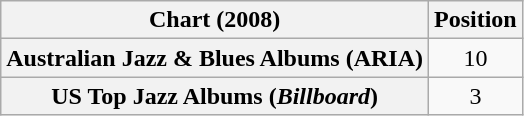<table class="wikitable sortable plainrowheaders" style="text-align:center">
<tr>
<th scope="col">Chart (2008)</th>
<th scope="col">Position</th>
</tr>
<tr>
<th scope="row">Australian Jazz & Blues Albums (ARIA)</th>
<td>10</td>
</tr>
<tr>
<th scope="row">US Top Jazz Albums (<em>Billboard</em>)</th>
<td>3</td>
</tr>
</table>
